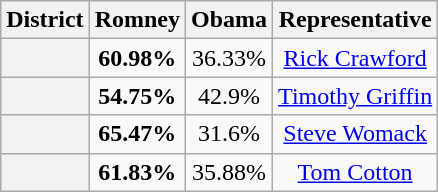<table class=wikitable>
<tr>
<th>District</th>
<th>Romney</th>
<th>Obama</th>
<th>Representative</th>
</tr>
<tr align=center>
<th></th>
<td><strong>60.98%</strong></td>
<td>36.33%</td>
<td><a href='#'>Rick Crawford</a></td>
</tr>
<tr align=center>
<th></th>
<td><strong>54.75%</strong></td>
<td>42.9%</td>
<td><a href='#'>Timothy Griffin</a></td>
</tr>
<tr align=center>
<th></th>
<td><strong>65.47%</strong></td>
<td>31.6%</td>
<td><a href='#'>Steve Womack</a></td>
</tr>
<tr align=center>
<th></th>
<td><strong>61.83%</strong></td>
<td>35.88%</td>
<td><a href='#'>Tom Cotton</a></td>
</tr>
</table>
